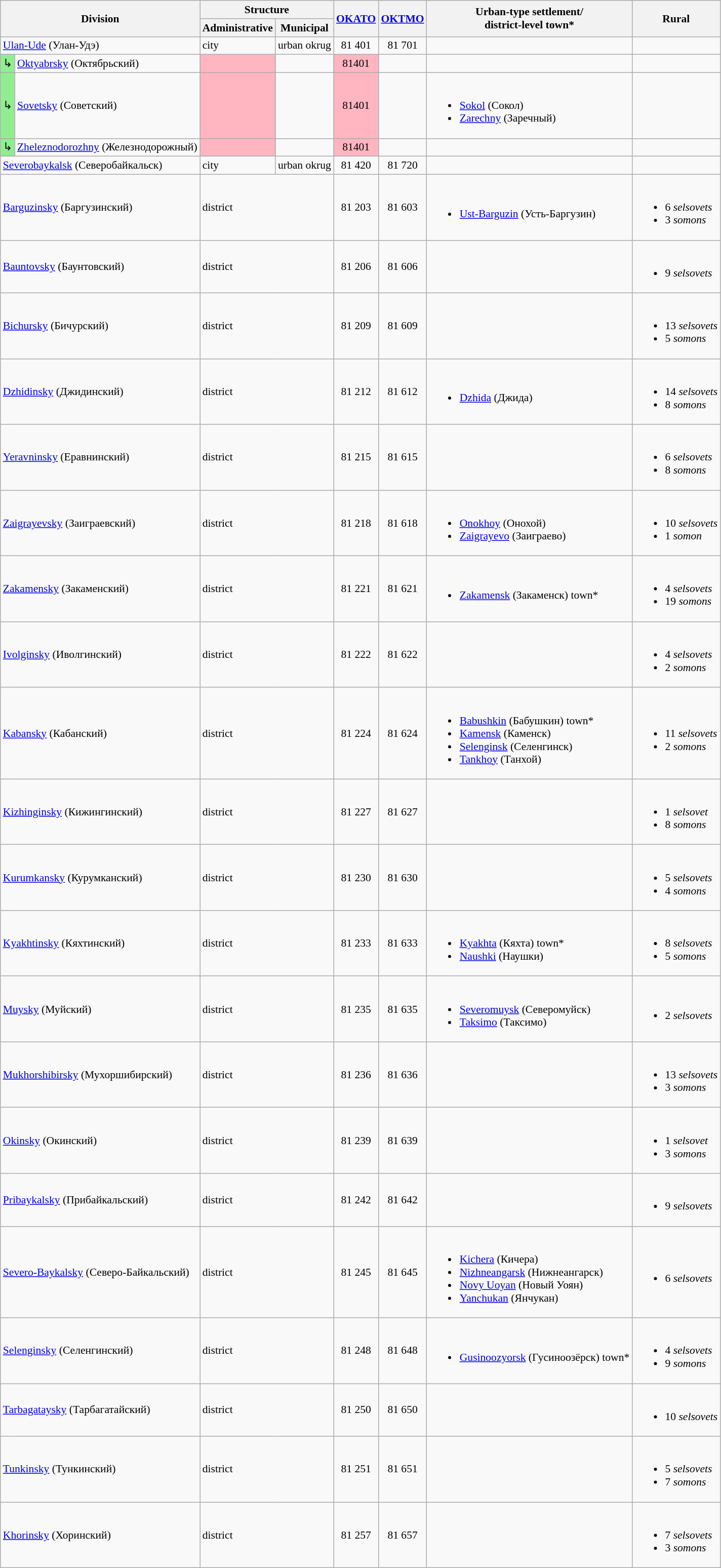<table class="wikitable" style="padding: 24em 0; border: 1px #aaa solid; border-collapse: collapse; font-size: 90%;">
<tr>
<th colspan="2" rowspan="2">Division</th>
<th colspan="2">Structure</th>
<th rowspan="2"><a href='#'>OKATO</a></th>
<th rowspan="2"><a href='#'>OKTMO</a></th>
<th rowspan="2">Urban-type settlement/<br>district-level town*</th>
<th rowspan="2">Rural</th>
</tr>
<tr>
<th>Administrative</th>
<th>Municipal</th>
</tr>
<tr>
<td colspan="2"><a href='#'>Ulan-Ude</a> (Улан-Удэ)</td>
<td>city</td>
<td>urban okrug</td>
<td align="center">81 401</td>
<td align="center">81 701</td>
<td></td>
<td></td>
</tr>
<tr>
<td bgcolor="lightgreen">↳</td>
<td><a href='#'>Oktyabrsky</a> (Октябрьский)</td>
<td bgcolor="lightpink"></td>
<td></td>
<td bgcolor="lightpink" align="center">81401</td>
<td></td>
<td></td>
<td></td>
</tr>
<tr>
<td bgcolor="lightgreen">↳</td>
<td><a href='#'>Sovetsky</a> (Советский)</td>
<td bgcolor="lightpink"></td>
<td></td>
<td bgcolor="lightpink" align="center">81401</td>
<td></td>
<td><br><ul><li><a href='#'>Sokol</a> (Сокол)</li><li><a href='#'>Zarechny</a> (Заречный)</li></ul></td>
<td></td>
</tr>
<tr>
<td bgcolor="lightgreen">↳</td>
<td><a href='#'>Zheleznodorozhny</a> (Железнодорожный)</td>
<td bgcolor="lightpink"></td>
<td></td>
<td bgcolor="lightpink" align="center">81401</td>
<td></td>
<td></td>
<td></td>
</tr>
<tr>
<td colspan="2"><a href='#'>Severobaykalsk</a> (Северобайкальск)</td>
<td>city</td>
<td>urban okrug</td>
<td align="center">81 420</td>
<td align="center">81 720</td>
<td></td>
<td></td>
</tr>
<tr>
<td colspan="2"><a href='#'>Barguzinsky</a> (Баргузинский)</td>
<td colspan="2">district</td>
<td align="center">81 203</td>
<td align="center">81 603</td>
<td><br><ul><li><a href='#'>Ust-Barguzin</a> (Усть-Баргузин)</li></ul></td>
<td><br><ul><li>6 <em>selsovets</em></li><li>3 <em>somons</em></li></ul></td>
</tr>
<tr>
<td colspan="2"><a href='#'>Bauntovsky</a> (Баунтовский)</td>
<td colspan="2">district</td>
<td align="center">81 206</td>
<td align="center">81 606</td>
<td></td>
<td><br><ul><li>9 <em>selsovets</em></li></ul></td>
</tr>
<tr>
<td colspan="2"><a href='#'>Bichursky</a> (Бичурский)</td>
<td colspan="2">district</td>
<td align="center">81 209</td>
<td align="center">81 609</td>
<td></td>
<td><br><ul><li>13 <em>selsovets</em></li><li>5 <em>somons</em></li></ul></td>
</tr>
<tr>
<td colspan="2"><a href='#'>Dzhidinsky</a> (Джидинский)</td>
<td colspan="2">district</td>
<td align="center">81 212</td>
<td align="center">81 612</td>
<td><br><ul><li><a href='#'>Dzhida</a> (Джида)</li></ul></td>
<td><br><ul><li>14 <em>selsovets</em></li><li>8 <em>somons</em></li></ul></td>
</tr>
<tr>
<td colspan="2"><a href='#'>Yeravninsky</a> (Еравнинский)</td>
<td colspan="2">district</td>
<td align="center">81 215</td>
<td align="center">81 615</td>
<td></td>
<td><br><ul><li>6 <em>selsovets</em></li><li>8 <em>somons</em></li></ul></td>
</tr>
<tr>
<td colspan="2"><a href='#'>Zaigrayevsky</a> (Заиграевский)</td>
<td colspan="2">district</td>
<td align="center">81 218</td>
<td align="center">81 618</td>
<td><br><ul><li><a href='#'>Onokhoy</a> (Онохой)</li><li><a href='#'>Zaigrayevo</a> (Заиграево)</li></ul></td>
<td><br><ul><li>10 <em>selsovets</em></li><li>1 <em>somon</em></li></ul></td>
</tr>
<tr>
<td colspan="2"><a href='#'>Zakamensky</a> (Закаменский)</td>
<td colspan="2">district</td>
<td align="center">81 221</td>
<td align="center">81 621</td>
<td><br><ul><li><a href='#'>Zakamensk</a> (Закаменск) town*</li></ul></td>
<td><br><ul><li>4 <em>selsovets</em></li><li>19 <em>somons</em></li></ul></td>
</tr>
<tr>
<td colspan="2"><a href='#'>Ivolginsky</a> (Иволгинский)</td>
<td colspan="2">district</td>
<td align="center">81 222</td>
<td align="center">81 622</td>
<td></td>
<td><br><ul><li>4 <em>selsovets</em></li><li>2 <em>somons</em></li></ul></td>
</tr>
<tr>
<td colspan="2"><a href='#'>Kabansky</a> (Кабанский)</td>
<td colspan="2">district</td>
<td align="center">81 224</td>
<td align="center">81 624</td>
<td><br><ul><li><a href='#'>Babushkin</a> (Бабушкин) town*</li><li><a href='#'>Kamensk</a> (Каменск)</li><li><a href='#'>Selenginsk</a> (Селенгинск)</li><li><a href='#'>Tankhoy</a> (Танхой)</li></ul></td>
<td><br><ul><li>11 <em>selsovets</em></li><li>2 <em>somons</em></li></ul></td>
</tr>
<tr>
<td colspan="2"><a href='#'>Kizhinginsky</a> (Кижингинский)</td>
<td colspan="2">district</td>
<td align="center">81 227</td>
<td align="center">81 627</td>
<td></td>
<td><br><ul><li>1 <em>selsovet</em></li><li>8 <em>somons</em></li></ul></td>
</tr>
<tr>
<td colspan="2"><a href='#'>Kurumkansky</a> (Курумканский)</td>
<td colspan="2">district</td>
<td align="center">81 230</td>
<td align="center">81 630</td>
<td></td>
<td><br><ul><li>5 <em>selsovets</em></li><li>4 <em>somons</em></li></ul></td>
</tr>
<tr>
<td colspan="2"><a href='#'>Kyakhtinsky</a> (Кяхтинский)</td>
<td colspan="2">district</td>
<td align="center">81 233</td>
<td align="center">81 633</td>
<td><br><ul><li><a href='#'>Kyakhta</a> (Кяхта) town*</li><li><a href='#'>Naushki</a> (Наушки)</li></ul></td>
<td><br><ul><li>8 <em>selsovets</em></li><li>5 <em>somons</em></li></ul></td>
</tr>
<tr>
<td colspan="2"><a href='#'>Muysky</a> (Муйский)</td>
<td colspan="2">district</td>
<td align="center">81 235</td>
<td align="center">81 635</td>
<td><br><ul><li><a href='#'>Severomuysk</a> (Северомуйск)</li><li><a href='#'>Taksimo</a> (Таксимо)</li></ul></td>
<td><br><ul><li>2 <em>selsovets</em></li></ul></td>
</tr>
<tr>
<td colspan="2"><a href='#'>Mukhorshibirsky</a> (Мухоршибирский)</td>
<td colspan="2">district</td>
<td align="center">81 236</td>
<td align="center">81 636</td>
<td></td>
<td><br><ul><li>13 <em>selsovets</em></li><li>3 <em>somons</em></li></ul></td>
</tr>
<tr>
<td colspan="2"><a href='#'>Okinsky</a> (Окинский)</td>
<td colspan="2">district</td>
<td align="center">81 239</td>
<td align="center">81 639</td>
<td></td>
<td><br><ul><li>1 <em>selsovet</em></li><li>3 <em>somons</em></li></ul></td>
</tr>
<tr>
<td colspan="2"><a href='#'>Pribaykalsky</a> (Прибайкальский)</td>
<td colspan="2">district</td>
<td align="center">81 242</td>
<td align="center">81 642</td>
<td></td>
<td><br><ul><li>9 <em>selsovets</em></li></ul></td>
</tr>
<tr>
<td colspan="2"><a href='#'>Severo-Baykalsky</a> (Северо-Байкальский)</td>
<td colspan="2">district</td>
<td align="center">81 245</td>
<td align="center">81 645</td>
<td><br><ul><li><a href='#'>Kichera</a> (Кичера)</li><li><a href='#'>Nizhneangarsk</a> (Нижнеангарск)</li><li><a href='#'>Novy Uoyan</a> (Новый Уоян)</li><li><a href='#'>Yanchukan</a> (Янчукан)</li></ul></td>
<td><br><ul><li>6 <em>selsovets</em></li></ul></td>
</tr>
<tr>
<td colspan="2"><a href='#'>Selenginsky</a> (Селенгинский)</td>
<td colspan="2">district</td>
<td align="center">81 248</td>
<td align="center">81 648</td>
<td><br><ul><li><a href='#'>Gusinoozyorsk</a> (Гусиноозёрск) town*</li></ul></td>
<td><br><ul><li>4 <em>selsovets</em></li><li>9 <em>somons</em></li></ul></td>
</tr>
<tr>
<td colspan="2"><a href='#'>Tarbagataysky</a> (Тарбагатайский)</td>
<td colspan="2">district</td>
<td align="center">81 250</td>
<td align="center">81 650</td>
<td></td>
<td><br><ul><li>10 <em>selsovets</em></li></ul></td>
</tr>
<tr>
<td colspan="2"><a href='#'>Tunkinsky</a> (Тункинский)</td>
<td colspan="2">district</td>
<td align="center">81 251</td>
<td align="center">81 651</td>
<td></td>
<td><br><ul><li>5 <em>selsovets</em></li><li>7 <em>somons</em></li></ul></td>
</tr>
<tr>
<td colspan="2"><a href='#'>Khorinsky</a> (Хоринский)</td>
<td colspan="2">district</td>
<td align="center">81 257</td>
<td align="center">81 657</td>
<td></td>
<td><br><ul><li>7 <em>selsovets</em></li><li>3 <em>somons</em></li></ul></td>
</tr>
</table>
